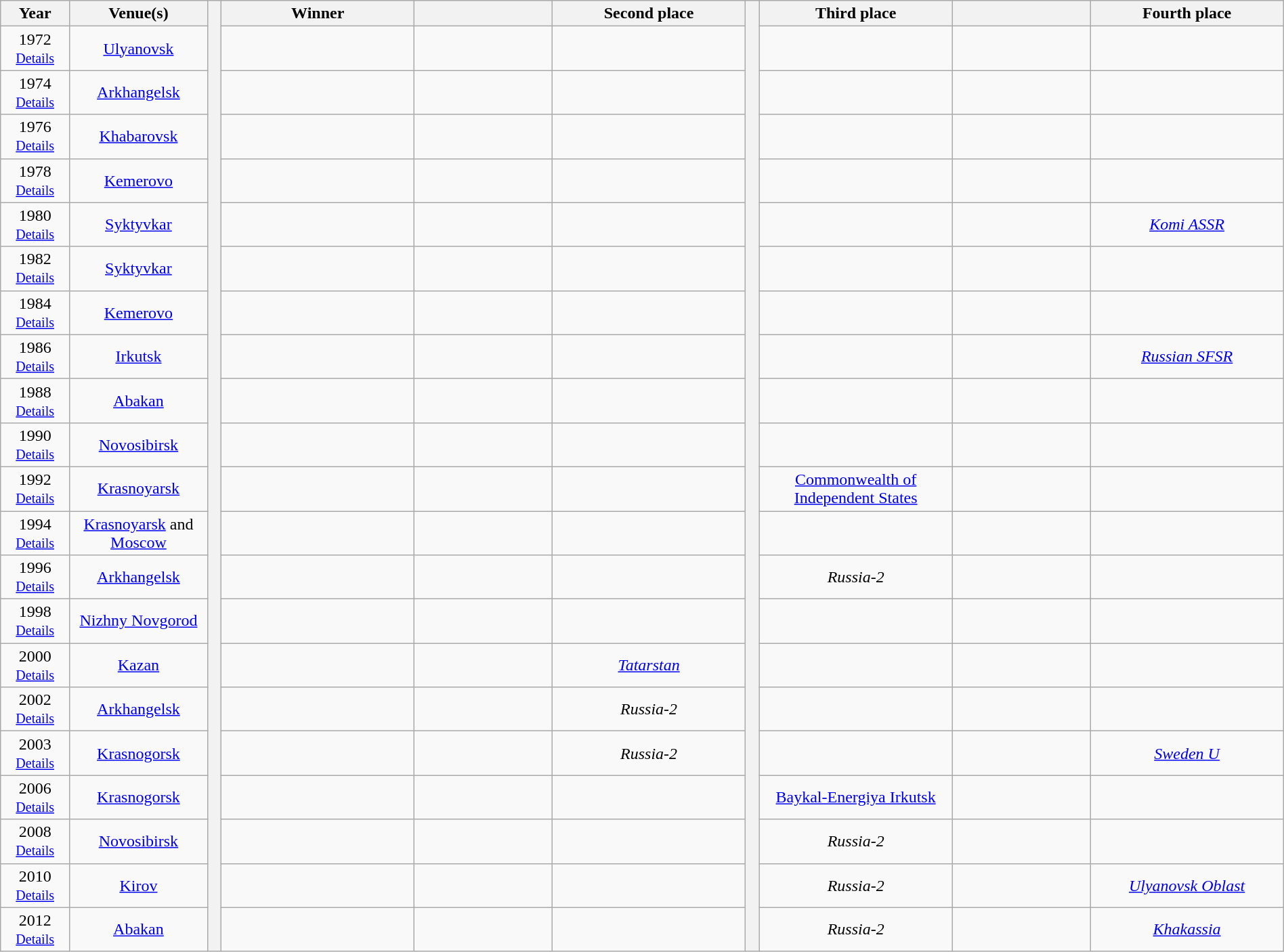<table class="wikitable" style="text-align:center; width:100%">
<tr>
<th width=5%>Year</th>
<th width=10%>Venue(s)</th>
<th width=1% rowspan=22 bgcolor=ffffff></th>
<th width=14%>Winner</th>
<th width=10%></th>
<th width=14%>Second place</th>
<th width=1% rowspan=22 bgcolor=ffffff></th>
<th width=14%>Third place</th>
<th width=10%></th>
<th width=14%>Fourth place</th>
</tr>
<tr>
<td>1972<br> <small><a href='#'>Details</a></small></td>
<td><a href='#'>Ulyanovsk</a></td>
<td><strong></strong></td>
<td></td>
<td></td>
<td></td>
<td></td>
<td></td>
</tr>
<tr>
<td>1974<br> <small><a href='#'>Details</a></small></td>
<td><a href='#'>Arkhangelsk</a></td>
<td><strong></strong></td>
<td></td>
<td></td>
<td></td>
<td></td>
<td></td>
</tr>
<tr>
<td>1976<br> <small><a href='#'>Details</a></small></td>
<td><a href='#'>Khabarovsk</a></td>
<td><strong></strong></td>
<td></td>
<td></td>
<td></td>
<td></td>
<td></td>
</tr>
<tr>
<td>1978<br> <small><a href='#'>Details</a></small></td>
<td><a href='#'>Kemerovo</a></td>
<td><strong></strong></td>
<td></td>
<td></td>
<td></td>
<td></td>
<td></td>
</tr>
<tr>
<td>1980<br> <small><a href='#'>Details</a></small></td>
<td><a href='#'>Syktyvkar</a></td>
<td><strong></strong></td>
<td></td>
<td></td>
<td></td>
<td></td>
<td> <em><a href='#'>Komi ASSR</a></em></td>
</tr>
<tr>
<td>1982<br> <small><a href='#'>Details</a></small></td>
<td><a href='#'>Syktyvkar</a></td>
<td><strong></strong></td>
<td></td>
<td></td>
<td></td>
<td></td>
<td></td>
</tr>
<tr>
<td>1984<br> <small><a href='#'>Details</a></small></td>
<td><a href='#'>Kemerovo</a></td>
<td><strong></strong></td>
<td></td>
<td></td>
<td></td>
<td></td>
<td></td>
</tr>
<tr>
<td>1986<br> <small><a href='#'>Details</a></small></td>
<td><a href='#'>Irkutsk</a></td>
<td><strong></strong></td>
<td></td>
<td></td>
<td></td>
<td></td>
<td> <em><a href='#'>Russian SFSR</a></em></td>
</tr>
<tr>
<td>1988<br> <small><a href='#'>Details</a></small></td>
<td><a href='#'>Abakan</a></td>
<td><strong></strong></td>
<td></td>
<td></td>
<td></td>
<td></td>
<td></td>
</tr>
<tr>
<td>1990<br> <small><a href='#'>Details</a></small></td>
<td><a href='#'>Novosibirsk</a></td>
<td><strong></strong></td>
<td></td>
<td></td>
<td></td>
<td></td>
<td></td>
</tr>
<tr>
<td>1992<br> <small><a href='#'>Details</a></small></td>
<td><a href='#'>Krasnoyarsk</a></td>
<td><strong></strong></td>
<td></td>
<td></td>
<td> <a href='#'>Commonwealth of Independent States</a></td>
<td></td>
<td></td>
</tr>
<tr>
<td>1994<br> <small><a href='#'>Details</a></small></td>
<td><a href='#'>Krasnoyarsk</a> and <a href='#'>Moscow</a></td>
<td><strong></strong></td>
<td></td>
<td></td>
<td></td>
<td></td>
<td></td>
</tr>
<tr>
<td>1996<br> <small><a href='#'>Details</a></small></td>
<td><a href='#'>Arkhangelsk</a></td>
<td><strong></strong></td>
<td></td>
<td></td>
<td> <em>Russia-2</em></td>
<td></td>
<td></td>
</tr>
<tr>
<td>1998<br> <small><a href='#'>Details</a></small></td>
<td><a href='#'>Nizhny Novgorod</a></td>
<td><strong></strong></td>
<td></td>
<td></td>
<td></td>
<td></td>
<td></td>
</tr>
<tr>
<td>2000<br> <small><a href='#'>Details</a></small></td>
<td><a href='#'>Kazan</a></td>
<td><strong></strong></td>
<td></td>
<td> <em><a href='#'>Tatarstan</a></em></td>
<td></td>
<td></td>
<td></td>
</tr>
<tr>
<td>2002<br> <small><a href='#'>Details</a></small></td>
<td><a href='#'>Arkhangelsk</a></td>
<td><strong></strong></td>
<td></td>
<td> <em>Russia-2</em></td>
<td></td>
<td></td>
<td></td>
</tr>
<tr>
<td>2003<br> <small><a href='#'>Details</a></small></td>
<td><a href='#'>Krasnogorsk</a></td>
<td><strong></strong></td>
<td></td>
<td> <em>Russia-2</em></td>
<td></td>
<td></td>
<td> <em><a href='#'>Sweden U</a></em></td>
</tr>
<tr>
<td>2006<br> <small><a href='#'>Details</a></small></td>
<td><a href='#'>Krasnogorsk</a></td>
<td><strong></strong></td>
<td></td>
<td></td>
<td><a href='#'>Baykal-Energiya Irkutsk</a></td>
<td></td>
<td></td>
</tr>
<tr>
<td>2008<br> <small><a href='#'>Details</a></small></td>
<td><a href='#'>Novosibirsk</a></td>
<td><strong></strong></td>
<td></td>
<td></td>
<td> <em>Russia-2</em></td>
<td></td>
<td></td>
</tr>
<tr>
<td>2010<br> <small><a href='#'>Details</a></small></td>
<td><a href='#'>Kirov</a></td>
<td><strong></strong></td>
<td></td>
<td></td>
<td> <em>Russia-2</em></td>
<td></td>
<td> <em><a href='#'>Ulyanovsk Oblast</a></em></td>
</tr>
<tr>
<td>2012<br> <small><a href='#'>Details</a></small></td>
<td><a href='#'>Abakan</a></td>
<td><strong></strong></td>
<td></td>
<td></td>
<td> <em>Russia-2</em></td>
<td></td>
<td> <em><a href='#'>Khakassia</a></em></td>
</tr>
</table>
